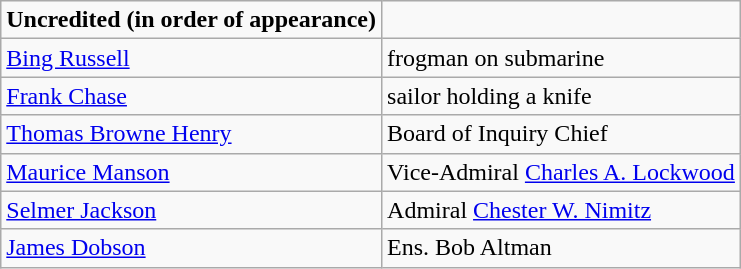<table class=wikitable>
<tr>
<td><strong>Uncredited (in order of appearance)</strong></td>
</tr>
<tr>
<td><a href='#'>Bing Russell</a></td>
<td>frogman on submarine</td>
</tr>
<tr>
<td><a href='#'>Frank Chase</a></td>
<td>sailor holding a knife</td>
</tr>
<tr>
<td><a href='#'>Thomas Browne Henry</a></td>
<td>Board of Inquiry Chief</td>
</tr>
<tr>
<td><a href='#'>Maurice Manson</a></td>
<td>Vice-Admiral <a href='#'>Charles A. Lockwood</a></td>
</tr>
<tr>
<td><a href='#'>Selmer Jackson</a></td>
<td>Admiral <a href='#'>Chester W. Nimitz</a></td>
</tr>
<tr>
<td><a href='#'>James Dobson</a></td>
<td>Ens. Bob Altman</td>
</tr>
</table>
